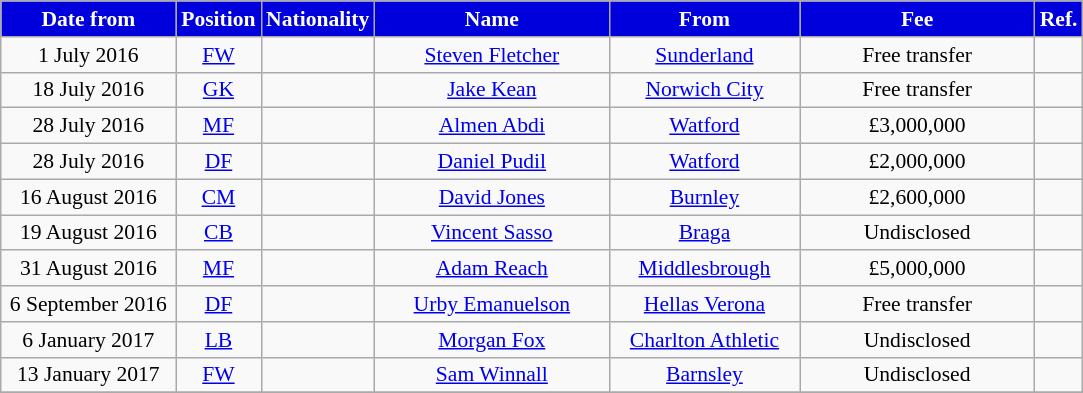<table class="wikitable"  style="text-align:center; font-size:90%; ">
<tr>
<th style="background:#00d; color:#fff; width:110px;">Date from</th>
<th style="background:#00d; color:#fff; width:50px;">Position</th>
<th style="background:#00d; color:#fff; width:50px;">Nationality</th>
<th style="background:#00d; color:#fff; width:150px;">Name</th>
<th style="background:#00d; color:#fff; width:120px;">From</th>
<th style="background:#00d; color:#fff; width:150px;">Fee</th>
<th style="background:#00d; color:#fff; width:25px;">Ref.</th>
</tr>
<tr>
<td>1 July 2016</td>
<td><a href='#'>FW</a></td>
<td></td>
<td><a href='#'>Steven Fletcher</a></td>
<td><a href='#'>Sunderland</a></td>
<td>Free transfer</td>
<td></td>
</tr>
<tr>
<td>18 July 2016</td>
<td><a href='#'>GK</a></td>
<td></td>
<td><a href='#'>Jake Kean</a></td>
<td><a href='#'>Norwich City</a></td>
<td>Free transfer</td>
<td></td>
</tr>
<tr>
<td>28 July 2016</td>
<td><a href='#'>MF</a></td>
<td></td>
<td><a href='#'>Almen Abdi</a></td>
<td><a href='#'>Watford</a></td>
<td>£3,000,000</td>
<td></td>
</tr>
<tr>
<td>28 July 2016</td>
<td><a href='#'>DF</a></td>
<td></td>
<td><a href='#'>Daniel Pudil</a></td>
<td><a href='#'>Watford</a></td>
<td>£2,000,000</td>
<td></td>
</tr>
<tr>
<td>16 August 2016</td>
<td><a href='#'>CM</a></td>
<td></td>
<td><a href='#'>David Jones</a></td>
<td><a href='#'>Burnley</a></td>
<td>£2,600,000</td>
<td></td>
</tr>
<tr>
<td>19 August 2016</td>
<td><a href='#'>CB</a></td>
<td></td>
<td><a href='#'>Vincent Sasso</a></td>
<td><a href='#'>Braga</a></td>
<td>Undisclosed</td>
<td></td>
</tr>
<tr>
<td>31 August 2016</td>
<td><a href='#'>MF</a></td>
<td></td>
<td><a href='#'>Adam Reach</a></td>
<td><a href='#'>Middlesbrough</a></td>
<td>£5,000,000</td>
<td></td>
</tr>
<tr>
<td>6 September 2016</td>
<td><a href='#'>DF</a></td>
<td></td>
<td><a href='#'>Urby Emanuelson</a></td>
<td><a href='#'>Hellas Verona</a></td>
<td>Free transfer</td>
<td></td>
</tr>
<tr>
<td>6 January 2017</td>
<td><a href='#'>LB</a></td>
<td></td>
<td><a href='#'>Morgan Fox</a></td>
<td><a href='#'>Charlton Athletic</a></td>
<td>Undisclosed</td>
<td></td>
</tr>
<tr>
<td>13 January 2017</td>
<td><a href='#'>FW</a></td>
<td></td>
<td><a href='#'>Sam Winnall</a></td>
<td><a href='#'>Barnsley</a></td>
<td>Undisclosed</td>
<td></td>
</tr>
<tr>
</tr>
</table>
